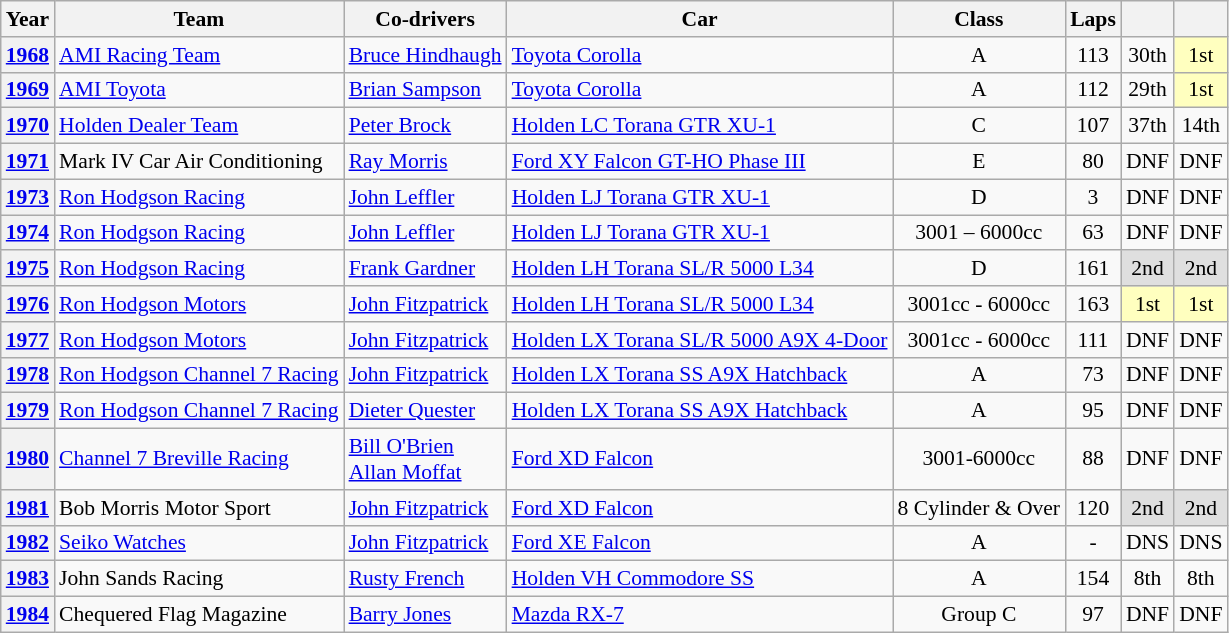<table class="wikitable" style="text-align:center; font-size:90%">
<tr>
<th>Year</th>
<th>Team</th>
<th>Co-drivers</th>
<th>Car</th>
<th>Class</th>
<th>Laps</th>
<th></th>
<th></th>
</tr>
<tr>
<th><a href='#'>1968</a></th>
<td align="left"> <a href='#'>AMI Racing Team</a></td>
<td align="left"> <a href='#'>Bruce Hindhaugh</a></td>
<td align="left"><a href='#'>Toyota Corolla</a></td>
<td>A</td>
<td>113</td>
<td>30th</td>
<td style="background:#ffffbf;">1st</td>
</tr>
<tr>
<th><a href='#'>1969</a></th>
<td align="left"> <a href='#'>AMI Toyota</a></td>
<td align="left"> <a href='#'>Brian Sampson</a></td>
<td align="left"><a href='#'>Toyota Corolla</a></td>
<td>A</td>
<td>112</td>
<td>29th</td>
<td style="background:#ffffbf;">1st</td>
</tr>
<tr>
<th><a href='#'>1970</a></th>
<td align="left"> <a href='#'>Holden Dealer Team</a></td>
<td align="left"> <a href='#'>Peter Brock</a></td>
<td align="left"><a href='#'>Holden LC Torana GTR XU-1</a></td>
<td>C</td>
<td>107</td>
<td>37th</td>
<td>14th</td>
</tr>
<tr>
<th><a href='#'>1971</a></th>
<td align="left"> Mark IV Car Air Conditioning</td>
<td align="left"> <a href='#'>Ray Morris</a></td>
<td align="left"><a href='#'>Ford XY Falcon GT-HO Phase III</a></td>
<td>E</td>
<td>80</td>
<td>DNF</td>
<td>DNF</td>
</tr>
<tr>
<th><a href='#'>1973</a></th>
<td align="left"> <a href='#'>Ron Hodgson Racing</a></td>
<td align="left"> <a href='#'>John Leffler</a></td>
<td align="left"><a href='#'>Holden LJ Torana GTR XU-1</a></td>
<td>D</td>
<td>3</td>
<td>DNF</td>
<td>DNF</td>
</tr>
<tr>
<th><a href='#'>1974</a></th>
<td align="left"> <a href='#'>Ron Hodgson Racing</a></td>
<td align="left"> <a href='#'>John Leffler</a></td>
<td align="left"><a href='#'>Holden LJ Torana GTR XU-1</a></td>
<td>3001 – 6000cc</td>
<td>63</td>
<td>DNF</td>
<td>DNF</td>
</tr>
<tr>
<th><a href='#'>1975</a></th>
<td align="left"> <a href='#'>Ron Hodgson Racing</a></td>
<td align="left"> <a href='#'>Frank Gardner</a></td>
<td align="left"><a href='#'>Holden LH Torana SL/R 5000 L34</a></td>
<td>D</td>
<td>161</td>
<td style="background:#dfdfdf;">2nd</td>
<td style="background:#dfdfdf;">2nd</td>
</tr>
<tr>
<th><a href='#'>1976</a></th>
<td align="left"> <a href='#'>Ron Hodgson Motors</a></td>
<td align="left"> <a href='#'>John Fitzpatrick</a></td>
<td align="left"><a href='#'>Holden LH Torana SL/R 5000 L34</a></td>
<td>3001cc - 6000cc</td>
<td>163</td>
<td style="background:#ffffbf;">1st</td>
<td style="background:#ffffbf;">1st</td>
</tr>
<tr>
<th><a href='#'>1977</a></th>
<td align="left"> <a href='#'>Ron Hodgson Motors</a></td>
<td align="left"> <a href='#'>John Fitzpatrick</a></td>
<td align="left"><a href='#'>Holden LX Torana SL/R 5000 A9X 4-Door</a></td>
<td>3001cc - 6000cc</td>
<td>111</td>
<td>DNF</td>
<td>DNF</td>
</tr>
<tr>
<th><a href='#'>1978</a></th>
<td align="left"> <a href='#'>Ron Hodgson Channel 7 Racing</a></td>
<td align="left"> <a href='#'>John Fitzpatrick</a></td>
<td align="left"><a href='#'>Holden LX Torana SS A9X Hatchback</a></td>
<td>A</td>
<td>73</td>
<td>DNF</td>
<td>DNF</td>
</tr>
<tr>
<th><a href='#'>1979</a></th>
<td align="left"> <a href='#'>Ron Hodgson Channel 7 Racing</a></td>
<td align="left"> <a href='#'>Dieter Quester</a></td>
<td align="left"><a href='#'>Holden LX Torana SS A9X Hatchback</a></td>
<td>A</td>
<td>95</td>
<td>DNF</td>
<td>DNF</td>
</tr>
<tr>
<th><a href='#'>1980</a></th>
<td align="left"> <a href='#'>Channel 7 Breville Racing</a></td>
<td align="left"> <a href='#'>Bill O'Brien</a><br> <a href='#'>Allan Moffat</a></td>
<td align="left"><a href='#'>Ford XD Falcon</a></td>
<td>3001-6000cc</td>
<td>88</td>
<td>DNF</td>
<td>DNF</td>
</tr>
<tr>
<th><a href='#'>1981</a></th>
<td align="left"> Bob Morris Motor Sport</td>
<td align="left"> <a href='#'>John Fitzpatrick</a></td>
<td align="left"><a href='#'>Ford XD Falcon</a></td>
<td>8 Cylinder & Over</td>
<td>120</td>
<td style="background:#dfdfdf;">2nd</td>
<td style="background:#dfdfdf;">2nd</td>
</tr>
<tr>
<th><a href='#'>1982</a></th>
<td align="left"> <a href='#'>Seiko Watches</a></td>
<td align="left"> <a href='#'>John Fitzpatrick</a></td>
<td align="left"><a href='#'>Ford XE Falcon</a></td>
<td>A</td>
<td>-</td>
<td>DNS</td>
<td>DNS</td>
</tr>
<tr>
<th><a href='#'>1983</a></th>
<td align="left"> John Sands Racing</td>
<td align="left"> <a href='#'>Rusty French</a></td>
<td align="left"><a href='#'>Holden VH Commodore SS</a></td>
<td>A</td>
<td>154</td>
<td>8th</td>
<td>8th</td>
</tr>
<tr>
<th><a href='#'>1984</a></th>
<td align="left"> Chequered Flag Magazine</td>
<td align="left"> <a href='#'>Barry Jones</a></td>
<td align="left"><a href='#'>Mazda RX-7</a></td>
<td>Group C</td>
<td>97</td>
<td>DNF</td>
<td>DNF</td>
</tr>
</table>
